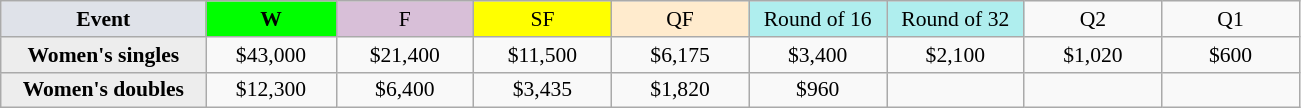<table class=wikitable style=font-size:90%;text-align:center>
<tr>
<td width=130 bgcolor=dfe2e9><strong>Event</strong></td>
<td width=80 bgcolor=lime><strong>W</strong></td>
<td width=85 bgcolor=thistle>F</td>
<td width=85 bgcolor=ffff00>SF</td>
<td width=85 bgcolor=ffebcd>QF</td>
<td width=85 bgcolor=afeeee>Round of 16</td>
<td width=85 bgcolor=afeeee>Round of 32</td>
<td width=85>Q2</td>
<td width=85>Q1</td>
</tr>
<tr>
<th style=background:#ededed>Women's singles</th>
<td>$43,000</td>
<td>$21,400</td>
<td>$11,500</td>
<td>$6,175</td>
<td>$3,400</td>
<td>$2,100</td>
<td>$1,020</td>
<td>$600</td>
</tr>
<tr>
<th style=background:#ededed>Women's doubles</th>
<td>$12,300</td>
<td>$6,400</td>
<td>$3,435</td>
<td>$1,820</td>
<td>$960</td>
<td></td>
<td></td>
<td></td>
</tr>
</table>
